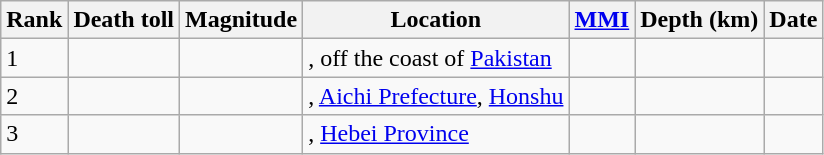<table class="sortable wikitable" style="font-size:100%;">
<tr>
<th>Rank</th>
<th>Death toll</th>
<th>Magnitude</th>
<th>Location</th>
<th><a href='#'>MMI</a></th>
<th>Depth (km)</th>
<th>Date</th>
</tr>
<tr>
<td>1</td>
<td></td>
<td></td>
<td>, off the coast of <a href='#'>Pakistan</a></td>
<td></td>
<td></td>
<td></td>
</tr>
<tr>
<td>2</td>
<td></td>
<td></td>
<td>, <a href='#'>Aichi Prefecture</a>, <a href='#'>Honshu</a></td>
<td></td>
<td></td>
<td></td>
</tr>
<tr>
<td>3</td>
<td></td>
<td></td>
<td>, <a href='#'>Hebei Province</a></td>
<td></td>
<td></td>
<td></td>
</tr>
</table>
